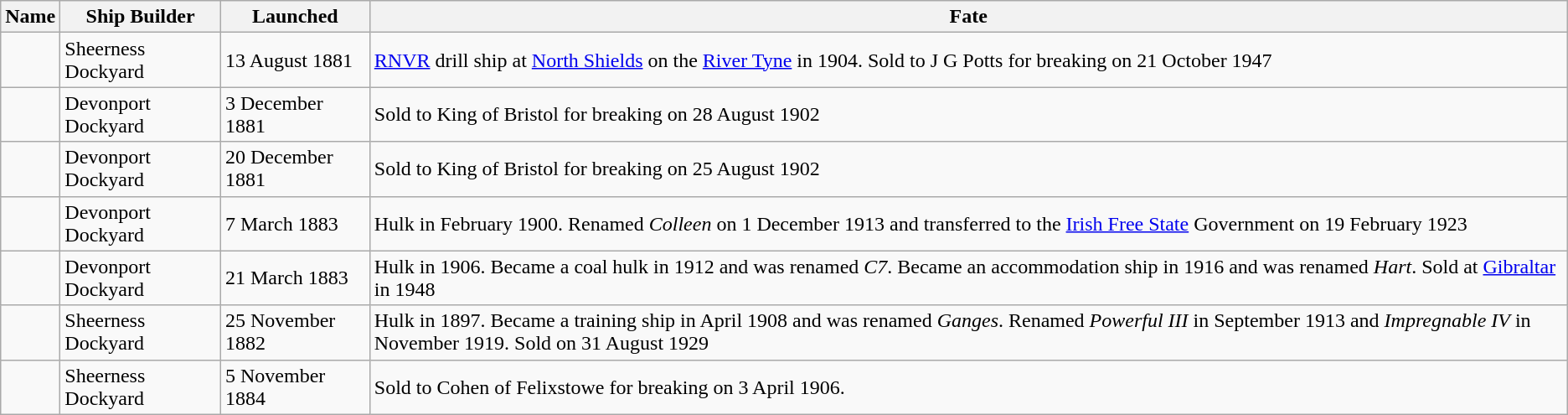<table class="wikitable" style="text-align:left">
<tr>
<th>Name</th>
<th>Ship Builder</th>
<th 2>Launched</th>
<th 2>Fate</th>
</tr>
<tr>
<td></td>
<td>Sheerness Dockyard</td>
<td>13 August 1881</td>
<td><a href='#'>RNVR</a> drill ship at <a href='#'>North Shields</a> on the <a href='#'>River Tyne</a> in 1904. Sold to J G Potts for breaking on 21 October 1947</td>
</tr>
<tr>
<td></td>
<td>Devonport Dockyard</td>
<td>3 December 1881</td>
<td>Sold to King of Bristol for breaking on 28 August 1902</td>
</tr>
<tr>
<td></td>
<td>Devonport Dockyard</td>
<td>20 December 1881</td>
<td>Sold to King of Bristol for breaking on 25 August 1902</td>
</tr>
<tr>
<td></td>
<td>Devonport Dockyard</td>
<td>7 March 1883</td>
<td>Hulk in February 1900.  Renamed <em>Colleen</em> on  1 December 1913 and transferred to the <a href='#'>Irish Free State</a> Government on 19 February 1923</td>
</tr>
<tr>
<td></td>
<td>Devonport Dockyard</td>
<td>21 March 1883</td>
<td>Hulk in 1906. Became a coal hulk in 1912 and was renamed <em>C7</em>. Became an accommodation ship in 1916 and was renamed <em>Hart</em>. Sold at <a href='#'>Gibraltar</a> in 1948</td>
</tr>
<tr>
<td></td>
<td>Sheerness Dockyard</td>
<td>25 November 1882</td>
<td>Hulk in 1897.  Became a training ship in April 1908 and was renamed <em>Ganges</em>. Renamed <em>Powerful III</em> in September 1913 and <em>Impregnable IV</em> in November 1919. Sold on 31 August 1929</td>
</tr>
<tr>
<td></td>
<td>Sheerness Dockyard</td>
<td>5 November 1884</td>
<td>Sold to Cohen of Felixstowe for breaking on 3 April 1906.</td>
</tr>
</table>
